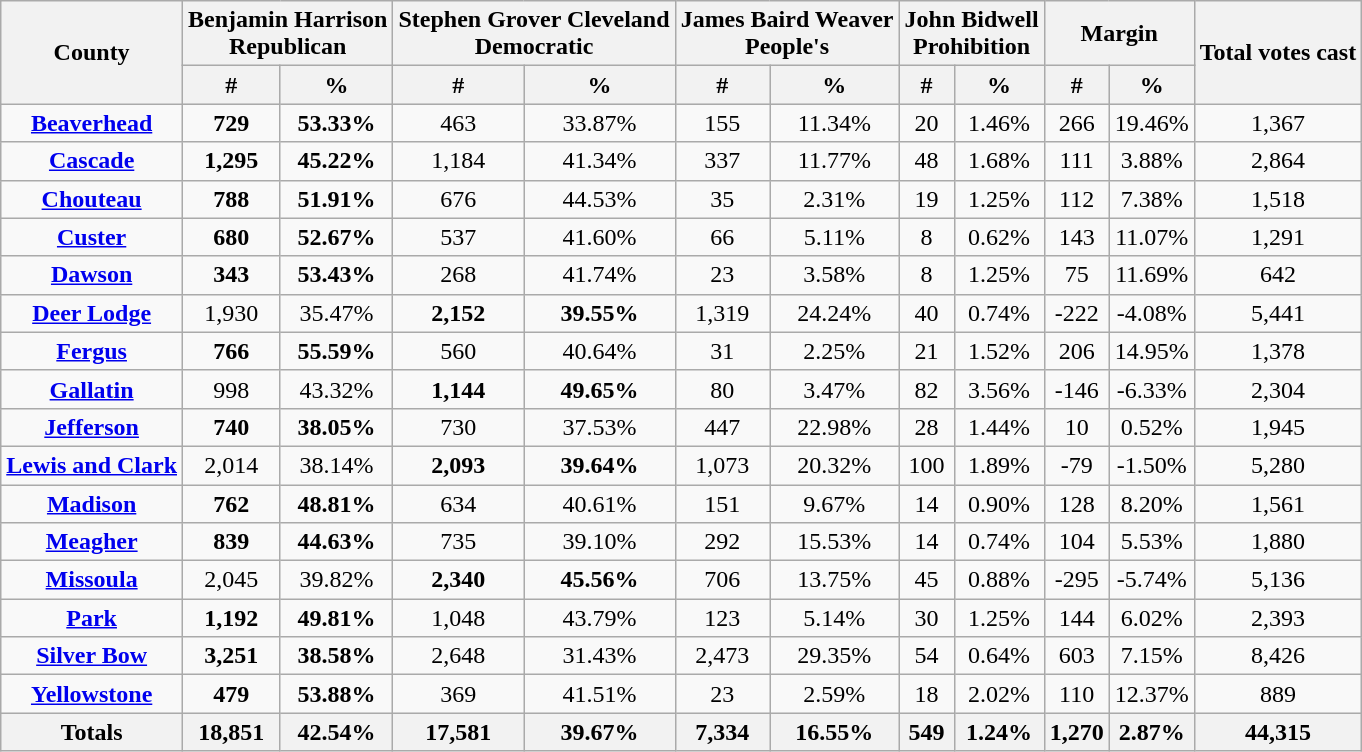<table class="wikitable sortable">
<tr>
<th rowspan="2">County</th>
<th colspan="2">Benjamin Harrison<br>Republican</th>
<th colspan="2">Stephen Grover Cleveland<br>Democratic</th>
<th colspan="2">James Baird Weaver<br>People's</th>
<th colspan="2">John Bidwell<br>Prohibition</th>
<th colspan="2">Margin</th>
<th rowspan="2">Total votes cast</th>
</tr>
<tr bgcolor="lightgrey">
<th data-sort-type="number">#</th>
<th data-sort-type="number">%</th>
<th data-sort-type="number">#</th>
<th data-sort-type="number">%</th>
<th data-sort-type="number">#</th>
<th data-sort-type="number">%</th>
<th data-sort-type="number">#</th>
<th data-sort-type="number">%</th>
<th data-sort-type="number">#</th>
<th data-sort-type="number">%</th>
</tr>
<tr style="text-align:center;">
<td><strong><a href='#'>Beaverhead</a></strong></td>
<td><strong>729</strong></td>
<td><strong>53.33%</strong></td>
<td>463</td>
<td>33.87%</td>
<td>155</td>
<td>11.34%</td>
<td>20</td>
<td>1.46%</td>
<td>266</td>
<td>19.46%</td>
<td>1,367</td>
</tr>
<tr style="text-align:center;">
<td><strong><a href='#'>Cascade</a></strong></td>
<td><strong>1,295</strong></td>
<td><strong>45.22%</strong></td>
<td>1,184</td>
<td>41.34%</td>
<td>337</td>
<td>11.77%</td>
<td>48</td>
<td>1.68%</td>
<td>111</td>
<td>3.88%</td>
<td>2,864</td>
</tr>
<tr style="text-align:center;">
<td><strong><a href='#'>Chouteau</a></strong></td>
<td><strong>788</strong></td>
<td><strong>51.91%</strong></td>
<td>676</td>
<td>44.53%</td>
<td>35</td>
<td>2.31%</td>
<td>19</td>
<td>1.25%</td>
<td>112</td>
<td>7.38%</td>
<td>1,518</td>
</tr>
<tr style="text-align:center;">
<td><strong><a href='#'>Custer</a></strong></td>
<td><strong>680</strong></td>
<td><strong>52.67%</strong></td>
<td>537</td>
<td>41.60%</td>
<td>66</td>
<td>5.11%</td>
<td>8</td>
<td>0.62%</td>
<td>143</td>
<td>11.07%</td>
<td>1,291</td>
</tr>
<tr style="text-align:center;">
<td><strong><a href='#'>Dawson</a></strong></td>
<td><strong>343</strong></td>
<td><strong>53.43%</strong></td>
<td>268</td>
<td>41.74%</td>
<td>23</td>
<td>3.58%</td>
<td>8</td>
<td>1.25%</td>
<td>75</td>
<td>11.69%</td>
<td>642</td>
</tr>
<tr style="text-align:center;">
<td><strong><a href='#'>Deer Lodge</a></strong></td>
<td>1,930</td>
<td>35.47%</td>
<td><strong>2,152</strong></td>
<td><strong>39.55%</strong></td>
<td>1,319</td>
<td>24.24%</td>
<td>40</td>
<td>0.74%</td>
<td>-222</td>
<td>-4.08%</td>
<td>5,441</td>
</tr>
<tr style="text-align:center;">
<td><strong><a href='#'>Fergus</a></strong></td>
<td><strong>766</strong></td>
<td><strong>55.59%</strong></td>
<td>560</td>
<td>40.64%</td>
<td>31</td>
<td>2.25%</td>
<td>21</td>
<td>1.52%</td>
<td>206</td>
<td>14.95%</td>
<td>1,378</td>
</tr>
<tr style="text-align:center;">
<td><strong><a href='#'>Gallatin</a></strong></td>
<td>998</td>
<td>43.32%</td>
<td><strong>1,144</strong></td>
<td><strong>49.65%</strong></td>
<td>80</td>
<td>3.47%</td>
<td>82</td>
<td>3.56%</td>
<td>-146</td>
<td>-6.33%</td>
<td>2,304</td>
</tr>
<tr style="text-align:center;">
<td><strong><a href='#'>Jefferson</a></strong></td>
<td><strong>740</strong></td>
<td><strong>38.05%</strong></td>
<td>730</td>
<td>37.53%</td>
<td>447</td>
<td>22.98%</td>
<td>28</td>
<td>1.44%</td>
<td>10</td>
<td>0.52%</td>
<td>1,945</td>
</tr>
<tr style="text-align:center;">
<td><strong><a href='#'>Lewis and Clark</a></strong></td>
<td>2,014</td>
<td>38.14%</td>
<td><strong>2,093</strong></td>
<td><strong>39.64%</strong></td>
<td>1,073</td>
<td>20.32%</td>
<td>100</td>
<td>1.89%</td>
<td>-79</td>
<td>-1.50%</td>
<td>5,280</td>
</tr>
<tr style="text-align:center;">
<td><strong><a href='#'>Madison</a></strong></td>
<td><strong>762</strong></td>
<td><strong>48.81%</strong></td>
<td>634</td>
<td>40.61%</td>
<td>151</td>
<td>9.67%</td>
<td>14</td>
<td>0.90%</td>
<td>128</td>
<td>8.20%</td>
<td>1,561</td>
</tr>
<tr style="text-align:center;">
<td><strong><a href='#'>Meagher</a></strong></td>
<td><strong>839</strong></td>
<td><strong>44.63%</strong></td>
<td>735</td>
<td>39.10%</td>
<td>292</td>
<td>15.53%</td>
<td>14</td>
<td>0.74%</td>
<td>104</td>
<td>5.53%</td>
<td>1,880</td>
</tr>
<tr style="text-align:center;">
<td><strong><a href='#'>Missoula</a></strong></td>
<td>2,045</td>
<td>39.82%</td>
<td><strong>2,340</strong></td>
<td><strong>45.56%</strong></td>
<td>706</td>
<td>13.75%</td>
<td>45</td>
<td>0.88%</td>
<td>-295</td>
<td>-5.74%</td>
<td>5,136</td>
</tr>
<tr style="text-align:center;">
<td><strong><a href='#'>Park</a></strong></td>
<td><strong>1,192</strong></td>
<td><strong>49.81%</strong></td>
<td>1,048</td>
<td>43.79%</td>
<td>123</td>
<td>5.14%</td>
<td>30</td>
<td>1.25%</td>
<td>144</td>
<td>6.02%</td>
<td>2,393</td>
</tr>
<tr style="text-align:center;">
<td><strong><a href='#'>Silver Bow</a></strong></td>
<td><strong>3,251</strong></td>
<td><strong>38.58%</strong></td>
<td>2,648</td>
<td>31.43%</td>
<td>2,473</td>
<td>29.35%</td>
<td>54</td>
<td>0.64%</td>
<td>603</td>
<td>7.15%</td>
<td>8,426</td>
</tr>
<tr style="text-align:center;">
<td><strong><a href='#'>Yellowstone</a></strong></td>
<td><strong>479</strong></td>
<td><strong>53.88%</strong></td>
<td>369</td>
<td>41.51%</td>
<td>23</td>
<td>2.59%</td>
<td>18</td>
<td>2.02%</td>
<td>110</td>
<td>12.37%</td>
<td>889</td>
</tr>
<tr style="text-align:center;">
<th>Totals</th>
<th>18,851</th>
<th>42.54%</th>
<th>17,581</th>
<th>39.67%</th>
<th>7,334</th>
<th>16.55%</th>
<th>549</th>
<th>1.24%</th>
<th>1,270</th>
<th>2.87%</th>
<th>44,315</th>
</tr>
</table>
